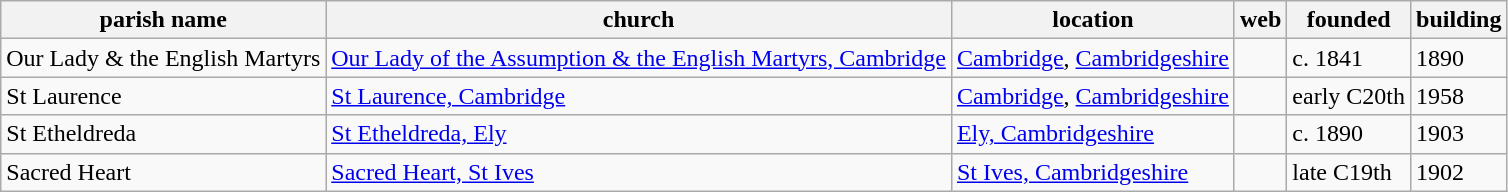<table class=wikitable>
<tr>
<th>parish name</th>
<th>church</th>
<th>location</th>
<th>web</th>
<th>founded</th>
<th>building</th>
</tr>
<tr>
<td>Our Lady & the English Martyrs</td>
<td><a href='#'>Our Lady of the Assumption & the English Martyrs, Cambridge</a></td>
<td><a href='#'>Cambridge</a>, <a href='#'>Cambridgeshire</a></td>
<td></td>
<td>c. 1841</td>
<td>1890</td>
</tr>
<tr>
<td>St Laurence</td>
<td><a href='#'>St Laurence, Cambridge</a></td>
<td><a href='#'>Cambridge</a>, <a href='#'>Cambridgeshire</a></td>
<td></td>
<td>early C20th</td>
<td>1958</td>
</tr>
<tr>
<td>St Etheldreda</td>
<td><a href='#'>St Etheldreda, Ely</a></td>
<td><a href='#'>Ely, Cambridgeshire</a></td>
<td></td>
<td>c. 1890</td>
<td>1903</td>
</tr>
<tr>
<td>Sacred Heart</td>
<td><a href='#'>Sacred Heart, St Ives</a></td>
<td><a href='#'>St Ives, Cambridgeshire</a></td>
<td></td>
<td>late C19th</td>
<td>1902</td>
</tr>
</table>
